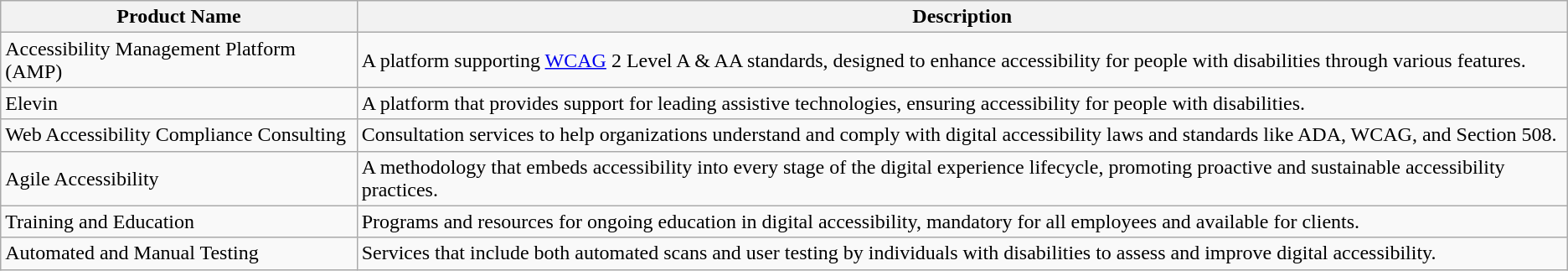<table class="wikitable">
<tr>
<th>Product Name</th>
<th>Description</th>
</tr>
<tr>
<td>Accessibility Management Platform (AMP)</td>
<td>A platform supporting <a href='#'>WCAG</a> 2 Level A & AA standards, designed to enhance accessibility for people with disabilities through various features.</td>
</tr>
<tr>
<td>Elevin</td>
<td>A platform that provides support for leading assistive technologies, ensuring accessibility for people with disabilities.</td>
</tr>
<tr>
<td>Web Accessibility Compliance Consulting</td>
<td>Consultation services to help organizations understand and comply with digital accessibility laws and standards like ADA, WCAG, and Section 508.</td>
</tr>
<tr>
<td>Agile Accessibility</td>
<td>A methodology that embeds accessibility into every stage of the digital experience lifecycle, promoting proactive and sustainable accessibility practices.</td>
</tr>
<tr>
<td>Training and Education</td>
<td>Programs and resources for ongoing education in digital accessibility, mandatory for all employees and available for clients.</td>
</tr>
<tr>
<td>Automated and Manual Testing</td>
<td>Services that include both automated scans and user testing by individuals with disabilities to assess and improve digital accessibility.</td>
</tr>
</table>
